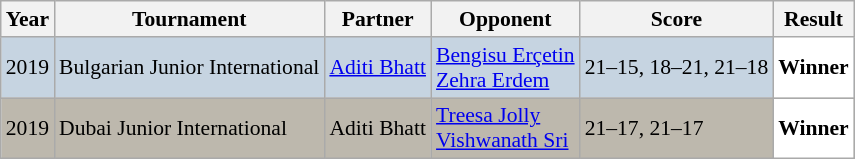<table class="sortable wikitable" style="font-size: 90%;">
<tr>
<th>Year</th>
<th>Tournament</th>
<th>Partner</th>
<th>Opponent</th>
<th>Score</th>
<th>Result</th>
</tr>
<tr style="background:#C6D4E1">
<td align="center">2019</td>
<td align="left">Bulgarian Junior International</td>
<td align="left"> <a href='#'>Aditi Bhatt</a></td>
<td align="left"> <a href='#'>Bengisu Erçetin</a><br> <a href='#'>Zehra Erdem</a></td>
<td align="left">21–15, 18–21, 21–18</td>
<td style="text-align:left; background:white"> <strong>Winner</strong></td>
</tr>
<tr style="background:#BDB8AD">
<td align="center">2019</td>
<td align="left">Dubai Junior International</td>
<td align="left"> Aditi Bhatt</td>
<td align="left"> <a href='#'>Treesa Jolly</a><br> <a href='#'>Vishwanath Sri</a></td>
<td align="left">21–17, 21–17</td>
<td style="text-align:left; background:white"> <strong>Winner</strong></td>
</tr>
</table>
